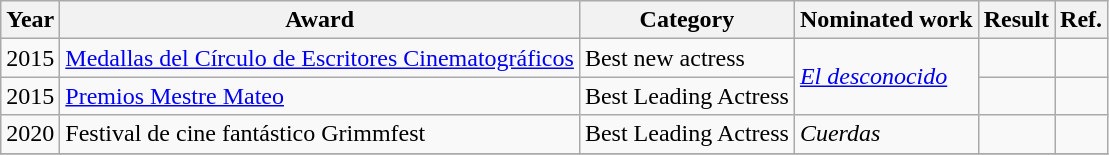<table class="wikitable">
<tr>
<th>Year</th>
<th>Award</th>
<th>Category</th>
<th>Nominated work</th>
<th>Result</th>
<th>Ref.</th>
</tr>
<tr>
<td>2015</td>
<td><a href='#'>Medallas del Círculo de Escritores Cinematográficos</a></td>
<td>Best new actress</td>
<td rowspan="2"><em><a href='#'>El desconocido</a></em></td>
<td></td>
<td></td>
</tr>
<tr>
<td>2015</td>
<td><a href='#'>Premios Mestre Mateo</a></td>
<td>Best Leading Actress</td>
<td></td>
<td></td>
</tr>
<tr>
<td>2020</td>
<td>Festival de cine fantástico Grimmfest</td>
<td>Best Leading Actress</td>
<td><em>Cuerdas</em></td>
<td></td>
<td></td>
</tr>
<tr>
</tr>
</table>
